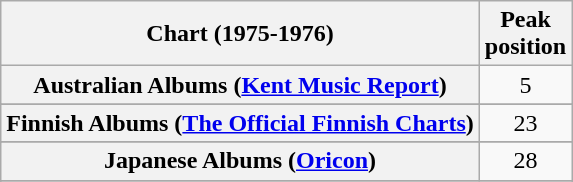<table class="wikitable sortable plainrowheaders" style="text-align:center">
<tr>
<th scope="col">Chart (1975-1976)</th>
<th scope="col">Peak<br> position</th>
</tr>
<tr>
<th scope="row">Australian Albums (<a href='#'>Kent Music Report</a>)</th>
<td align="center">5</td>
</tr>
<tr>
</tr>
<tr>
</tr>
<tr>
<th scope="row">Finnish Albums (<a href='#'>The Official Finnish Charts</a>)</th>
<td align="center">23</td>
</tr>
<tr>
</tr>
<tr>
<th scope="row">Japanese Albums (<a href='#'>Oricon</a>)</th>
<td align="center">28</td>
</tr>
<tr>
</tr>
<tr>
</tr>
<tr>
</tr>
<tr>
</tr>
</table>
